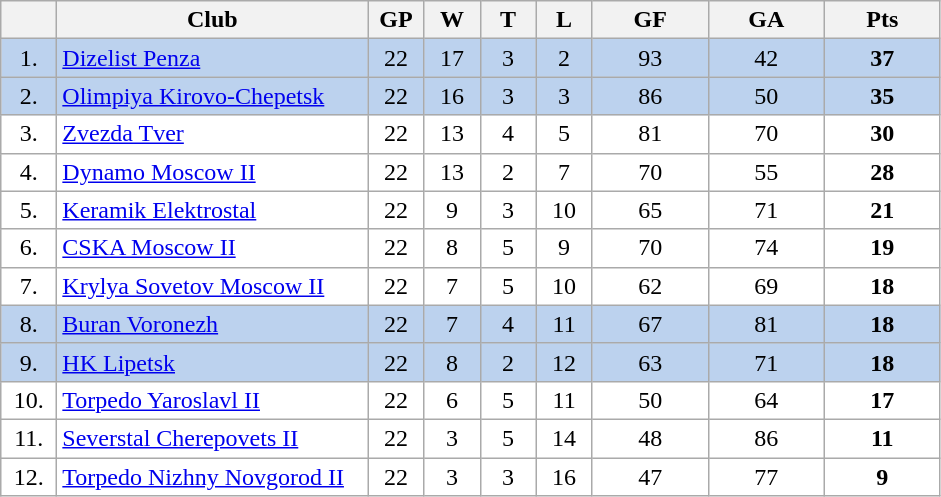<table class="wikitable">
<tr>
<th width="30"></th>
<th width="200">Club</th>
<th width="30">GP</th>
<th width="30">W</th>
<th width="30">T</th>
<th width="30">L</th>
<th width="70">GF</th>
<th width="70">GA</th>
<th width="70">Pts</th>
</tr>
<tr bgcolor="#BCD2EE" align="center">
<td>1.</td>
<td align="left"><a href='#'>Dizelist Penza</a></td>
<td>22</td>
<td>17</td>
<td>3</td>
<td>2</td>
<td>93</td>
<td>42</td>
<td><strong>37</strong></td>
</tr>
<tr bgcolor="#BCD2EE" align="center">
<td>2.</td>
<td align="left"><a href='#'>Olimpiya Kirovo-Chepetsk</a></td>
<td>22</td>
<td>16</td>
<td>3</td>
<td>3</td>
<td>86</td>
<td>50</td>
<td><strong>35</strong></td>
</tr>
<tr bgcolor="#FFFFFF" align="center">
<td>3.</td>
<td align="left"><a href='#'>Zvezda Tver</a></td>
<td>22</td>
<td>13</td>
<td>4</td>
<td>5</td>
<td>81</td>
<td>70</td>
<td><strong>30</strong></td>
</tr>
<tr bgcolor="#FFFFFF" align="center">
<td>4.</td>
<td align="left"><a href='#'>Dynamo Moscow II</a></td>
<td>22</td>
<td>13</td>
<td>2</td>
<td>7</td>
<td>70</td>
<td>55</td>
<td><strong>28</strong></td>
</tr>
<tr bgcolor="#FFFFFF" align="center">
<td>5.</td>
<td align="left"><a href='#'>Keramik Elektrostal</a></td>
<td>22</td>
<td>9</td>
<td>3</td>
<td>10</td>
<td>65</td>
<td>71</td>
<td><strong>21</strong></td>
</tr>
<tr bgcolor="#FFFFFF" align="center">
<td>6.</td>
<td align="left"><a href='#'>CSKA Moscow II</a></td>
<td>22</td>
<td>8</td>
<td>5</td>
<td>9</td>
<td>70</td>
<td>74</td>
<td><strong>19</strong></td>
</tr>
<tr bgcolor="#FFFFFF" align="center">
<td>7.</td>
<td align="left"><a href='#'>Krylya Sovetov Moscow II</a></td>
<td>22</td>
<td>7</td>
<td>5</td>
<td>10</td>
<td>62</td>
<td>69</td>
<td><strong>18</strong></td>
</tr>
<tr bgcolor="#BCD2EE" align="center">
<td>8.</td>
<td align="left"><a href='#'>Buran Voronezh</a></td>
<td>22</td>
<td>7</td>
<td>4</td>
<td>11</td>
<td>67</td>
<td>81</td>
<td><strong>18</strong></td>
</tr>
<tr bgcolor="#BCD2EE" align="center">
<td>9.</td>
<td align="left"><a href='#'>HK Lipetsk</a></td>
<td>22</td>
<td>8</td>
<td>2</td>
<td>12</td>
<td>63</td>
<td>71</td>
<td><strong>18</strong></td>
</tr>
<tr bgcolor="#FFFFFF" align="center">
<td>10.</td>
<td align="left"><a href='#'>Torpedo Yaroslavl II</a></td>
<td>22</td>
<td>6</td>
<td>5</td>
<td>11</td>
<td>50</td>
<td>64</td>
<td><strong>17</strong></td>
</tr>
<tr bgcolor="#FFFFFF" align="center">
<td>11.</td>
<td align="left"><a href='#'>Severstal Cherepovets II</a></td>
<td>22</td>
<td>3</td>
<td>5</td>
<td>14</td>
<td>48</td>
<td>86</td>
<td><strong>11</strong></td>
</tr>
<tr bgcolor="#FFFFFF" align="center">
<td>12.</td>
<td align="left"><a href='#'>Torpedo Nizhny Novgorod II</a></td>
<td>22</td>
<td>3</td>
<td>3</td>
<td>16</td>
<td>47</td>
<td>77</td>
<td><strong>9</strong></td>
</tr>
</table>
